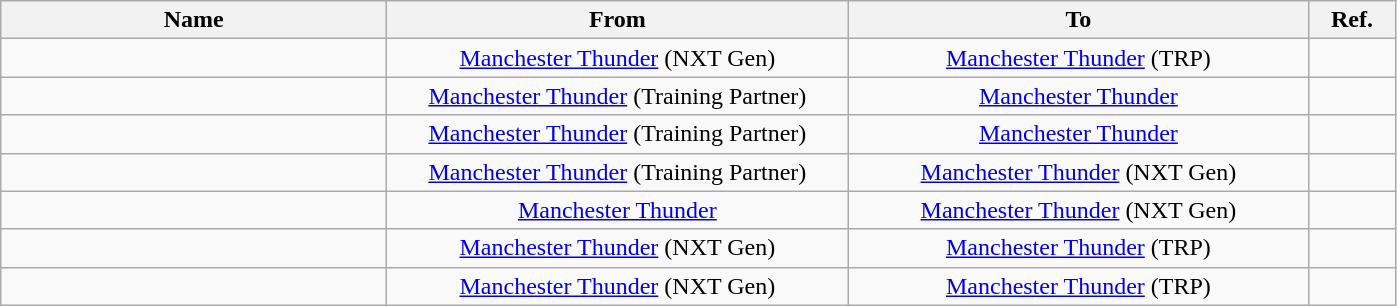<table class="wikitable sortable alternance" style="text-align:center">
<tr>
<th style="width:250px;">Name</th>
<th style="width:300px;">From</th>
<th style="width:300px;">To</th>
<th style="width:50px;">Ref.</th>
</tr>
<tr>
<td> </td>
<td> <a href='#'>Manchester Thunder</a> (NXT Gen)</td>
<td> <a href='#'>Manchester Thunder</a> (TRP)</td>
<td></td>
</tr>
<tr>
<td> </td>
<td> <a href='#'>Manchester Thunder</a> (Training Partner)</td>
<td> <a href='#'>Manchester Thunder</a></td>
<td></td>
</tr>
<tr>
<td> </td>
<td> <a href='#'>Manchester Thunder</a> (Training Partner)</td>
<td> <a href='#'>Manchester Thunder</a></td>
<td></td>
</tr>
<tr>
<td> </td>
<td> <a href='#'>Manchester Thunder</a> (Training Partner)</td>
<td> <a href='#'>Manchester Thunder</a> (NXT Gen)</td>
<td></td>
</tr>
<tr>
<td> </td>
<td> <a href='#'>Manchester Thunder</a></td>
<td> <a href='#'>Manchester Thunder</a> (NXT Gen)</td>
<td></td>
</tr>
<tr>
<td> </td>
<td> <a href='#'>Manchester Thunder</a> (NXT Gen)</td>
<td> <a href='#'>Manchester Thunder</a> (TRP)</td>
<td></td>
</tr>
<tr>
<td> </td>
<td> <a href='#'>Manchester Thunder</a> (NXT Gen)</td>
<td> <a href='#'>Manchester Thunder</a> (TRP)</td>
<td></td>
</tr>
</table>
